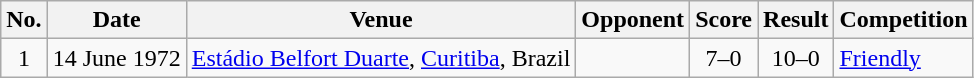<table class="wikitable sortable">
<tr>
<th scope="col">No.</th>
<th scope="col">Date</th>
<th scope="col">Venue</th>
<th scope="col">Opponent</th>
<th scope="col">Score</th>
<th scope="col">Result</th>
<th scope="col">Competition</th>
</tr>
<tr>
<td align="center">1</td>
<td>14 June 1972</td>
<td><a href='#'>Estádio Belfort Duarte</a>, <a href='#'>Curitiba</a>, Brazil</td>
<td></td>
<td align="center">7–0</td>
<td align="center">10–0</td>
<td><a href='#'>Friendly</a></td>
</tr>
</table>
